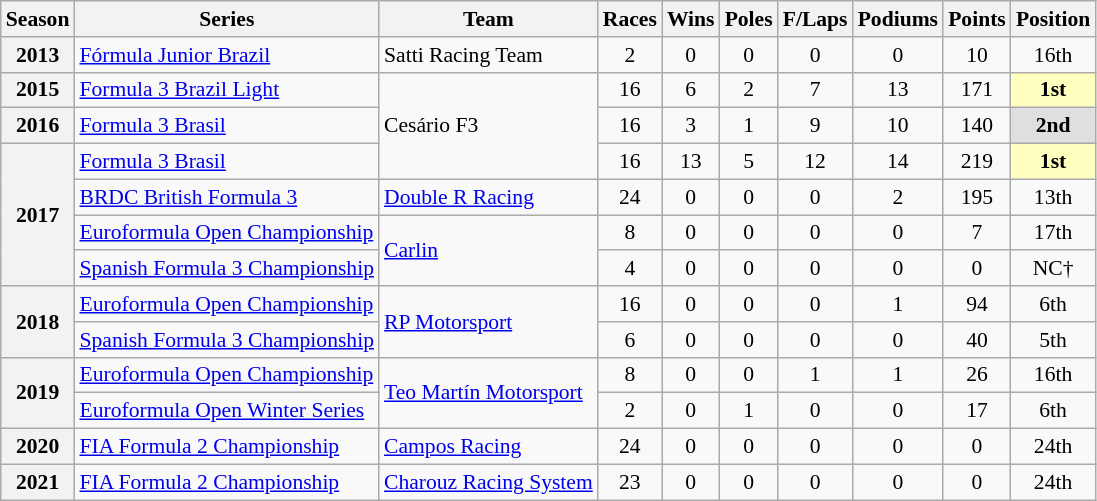<table class="wikitable" style="font-size: 90%; text-align:center">
<tr>
<th>Season</th>
<th>Series</th>
<th>Team</th>
<th>Races</th>
<th>Wins</th>
<th>Poles</th>
<th>F/Laps</th>
<th>Podiums</th>
<th>Points</th>
<th>Position</th>
</tr>
<tr>
<th>2013</th>
<td align=left><a href='#'>Fórmula Junior Brazil</a></td>
<td align=left>Satti Racing Team</td>
<td>2</td>
<td>0</td>
<td>0</td>
<td>0</td>
<td>0</td>
<td>10</td>
<td>16th</td>
</tr>
<tr>
<th>2015</th>
<td align=left><a href='#'>Formula 3 Brazil Light</a></td>
<td rowspan=3 align=left>Cesário F3</td>
<td>16</td>
<td>6</td>
<td>2</td>
<td>7</td>
<td>13</td>
<td>171</td>
<td style="background:#FFFFBF;"><strong>1st</strong></td>
</tr>
<tr>
<th>2016</th>
<td align=left><a href='#'>Formula 3 Brasil</a></td>
<td>16</td>
<td>3</td>
<td>1</td>
<td>9</td>
<td>10</td>
<td>140</td>
<td style="background:#DFDFDF;"><strong>2nd</strong></td>
</tr>
<tr>
<th rowspan=4>2017</th>
<td align=left><a href='#'>Formula 3 Brasil</a></td>
<td>16</td>
<td>13</td>
<td>5</td>
<td>12</td>
<td>14</td>
<td>219</td>
<td style="background:#FFFFBF;"><strong>1st</strong></td>
</tr>
<tr>
<td align=left><a href='#'>BRDC British Formula 3</a></td>
<td align=left><a href='#'>Double R Racing</a></td>
<td>24</td>
<td>0</td>
<td>0</td>
<td>0</td>
<td>2</td>
<td>195</td>
<td>13th</td>
</tr>
<tr>
<td align=left><a href='#'>Euroformula Open Championship</a></td>
<td rowspan=2 align=left><a href='#'>Carlin</a></td>
<td>8</td>
<td>0</td>
<td>0</td>
<td>0</td>
<td>0</td>
<td>7</td>
<td>17th</td>
</tr>
<tr>
<td align=left><a href='#'>Spanish Formula 3 Championship</a></td>
<td>4</td>
<td>0</td>
<td>0</td>
<td>0</td>
<td>0</td>
<td>0</td>
<td>NC†</td>
</tr>
<tr>
<th rowspan=2>2018</th>
<td align=left><a href='#'>Euroformula Open Championship</a></td>
<td rowspan=2 align=left><a href='#'>RP Motorsport</a></td>
<td>16</td>
<td>0</td>
<td>0</td>
<td>0</td>
<td>1</td>
<td>94</td>
<td>6th</td>
</tr>
<tr>
<td align=left><a href='#'>Spanish Formula 3 Championship</a></td>
<td>6</td>
<td>0</td>
<td>0</td>
<td>0</td>
<td>0</td>
<td>40</td>
<td>5th</td>
</tr>
<tr>
<th rowspan=2>2019</th>
<td align=left><a href='#'>Euroformula Open Championship</a></td>
<td rowspan=2 align=left><a href='#'>Teo Martín Motorsport</a></td>
<td>8</td>
<td>0</td>
<td>0</td>
<td>1</td>
<td>1</td>
<td>26</td>
<td>16th</td>
</tr>
<tr>
<td align=left><a href='#'>Euroformula Open Winter Series</a></td>
<td>2</td>
<td>0</td>
<td>1</td>
<td>0</td>
<td>0</td>
<td>17</td>
<td>6th</td>
</tr>
<tr>
<th>2020</th>
<td align=left><a href='#'>FIA Formula 2 Championship</a></td>
<td align=left><a href='#'>Campos Racing</a></td>
<td>24</td>
<td>0</td>
<td>0</td>
<td>0</td>
<td>0</td>
<td>0</td>
<td>24th</td>
</tr>
<tr>
<th>2021</th>
<td align=left><a href='#'>FIA Formula 2 Championship</a></td>
<td align=left><a href='#'>Charouz Racing System</a></td>
<td>23</td>
<td>0</td>
<td>0</td>
<td>0</td>
<td>0</td>
<td>0</td>
<td>24th</td>
</tr>
</table>
